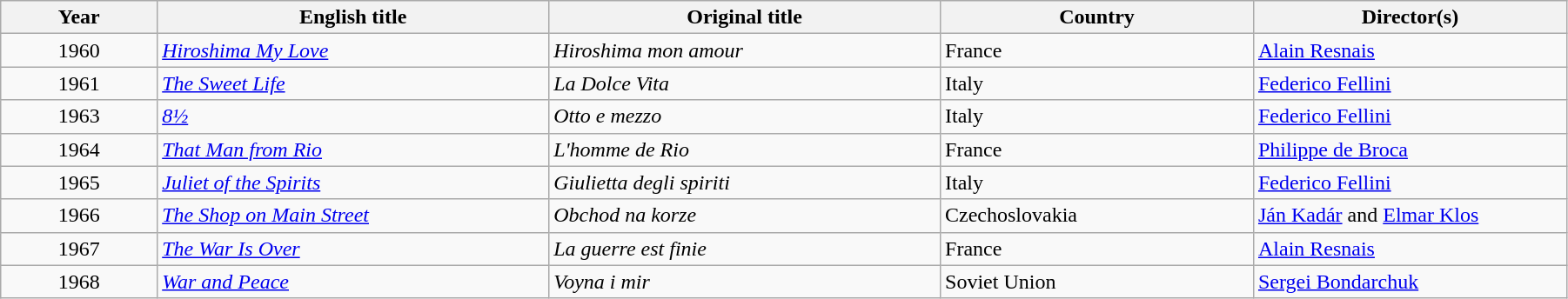<table class="wikitable" width="95%" cellpadding="5">
<tr>
<th width="10%">Year</th>
<th width="25%">English title</th>
<th width="25%">Original title</th>
<th width="20%">Country</th>
<th width="20%">Director(s)</th>
</tr>
<tr>
<td style="text-align:center;">1960</td>
<td><em><a href='#'>Hiroshima My Love</a></em></td>
<td><em>Hiroshima mon amour</em></td>
<td>France</td>
<td><a href='#'>Alain Resnais</a></td>
</tr>
<tr>
<td style="text-align:center;">1961</td>
<td><em><a href='#'>The Sweet Life</a></em></td>
<td><em>La Dolce Vita</em></td>
<td>Italy</td>
<td><a href='#'>Federico Fellini</a></td>
</tr>
<tr>
<td style="text-align:center;">1963</td>
<td><em><a href='#'>8½</a></em></td>
<td><em>Otto e mezzo</em></td>
<td>Italy</td>
<td><a href='#'>Federico Fellini</a></td>
</tr>
<tr>
<td style="text-align:center;">1964</td>
<td><em><a href='#'>That Man from Rio</a></em></td>
<td><em>L'homme de Rio</em></td>
<td>France</td>
<td><a href='#'>Philippe de Broca</a></td>
</tr>
<tr>
<td style="text-align:center;">1965</td>
<td><em><a href='#'>Juliet of the Spirits</a></em></td>
<td><em>Giulietta degli spiriti</em></td>
<td>Italy</td>
<td><a href='#'>Federico Fellini</a></td>
</tr>
<tr>
<td style="text-align:center;">1966</td>
<td><em><a href='#'>The Shop on Main Street</a></em></td>
<td><em>Obchod na korze</em></td>
<td>Czechoslovakia</td>
<td><a href='#'>Ján Kadár</a> and <a href='#'>Elmar Klos</a></td>
</tr>
<tr>
<td style="text-align:center;">1967</td>
<td><em><a href='#'>The War Is Over</a></em></td>
<td><em>La guerre est finie</em></td>
<td>France</td>
<td><a href='#'>Alain Resnais</a></td>
</tr>
<tr>
<td style="text-align:center;">1968</td>
<td><em><a href='#'>War and Peace</a></em></td>
<td><em>Voyna i mir</em></td>
<td>Soviet Union</td>
<td><a href='#'>Sergei Bondarchuk</a></td>
</tr>
</table>
